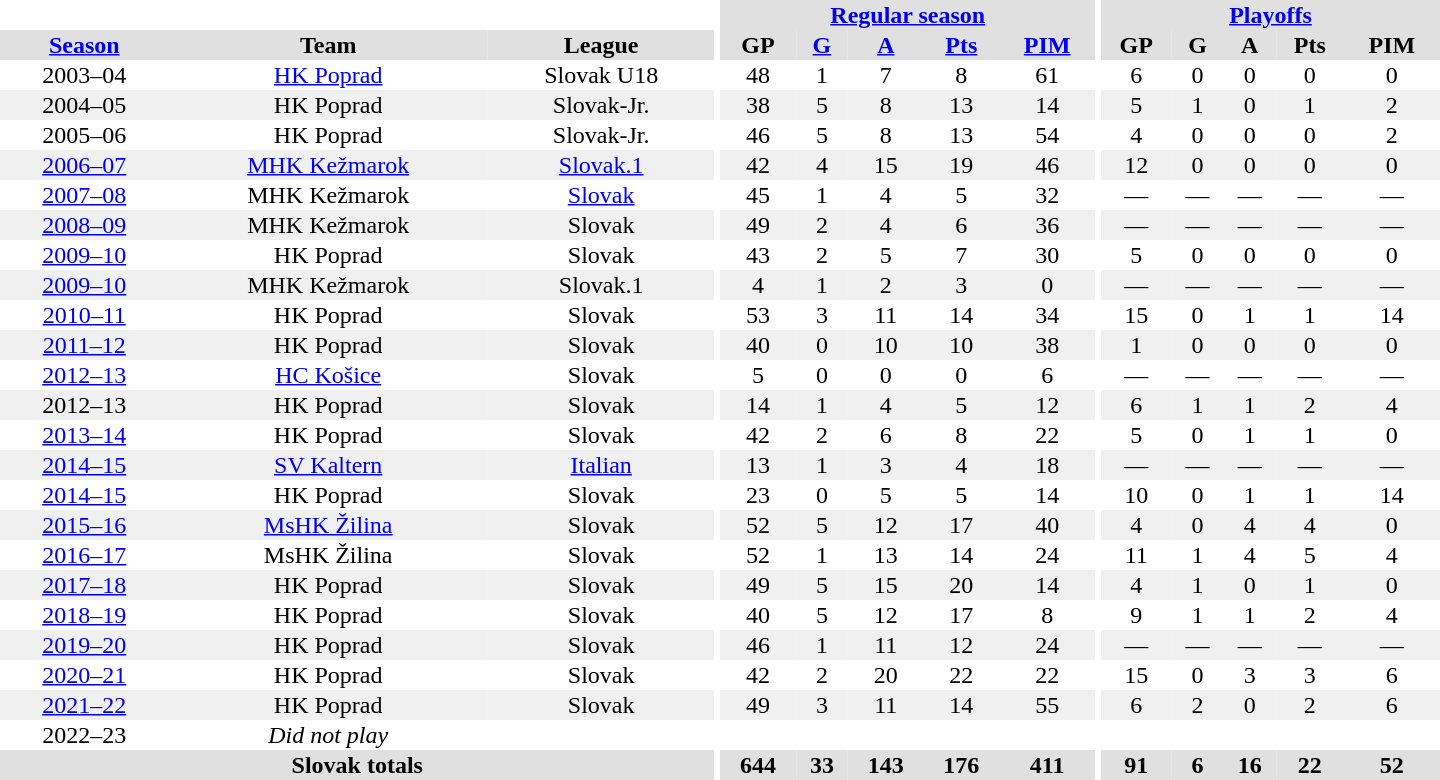<table border="0" cellpadding="1" cellspacing="0" style="text-align:center; width:60em">
<tr bgcolor="#e0e0e0">
<th colspan="3" bgcolor="#ffffff"></th>
<th rowspan="99" bgcolor="#ffffff"></th>
<th colspan="5"><a href='#'>Regular season</a></th>
<th rowspan="99" bgcolor="#ffffff"></th>
<th colspan="5"><a href='#'>Playoffs</a></th>
</tr>
<tr bgcolor="#e0e0e0">
<th><a href='#'>Season</a></th>
<th>Team</th>
<th>League</th>
<th>GP</th>
<th><a href='#'>G</a></th>
<th><a href='#'>A</a></th>
<th><a href='#'>Pts</a></th>
<th><a href='#'>PIM</a></th>
<th>GP</th>
<th>G</th>
<th>A</th>
<th>Pts</th>
<th>PIM</th>
</tr>
<tr>
<td>2003–04</td>
<td><a href='#'>HK Poprad</a></td>
<td>Slovak U18</td>
<td>48</td>
<td>1</td>
<td>7</td>
<td>8</td>
<td>61</td>
<td>6</td>
<td>0</td>
<td>0</td>
<td>0</td>
<td>0</td>
</tr>
<tr bgcolor="#f0f0f0">
<td>2004–05</td>
<td>HK Poprad</td>
<td>Slovak-Jr.</td>
<td>38</td>
<td>5</td>
<td>8</td>
<td>13</td>
<td>14</td>
<td>5</td>
<td>1</td>
<td>0</td>
<td>1</td>
<td>2</td>
</tr>
<tr>
<td>2005–06</td>
<td>HK Poprad</td>
<td>Slovak-Jr.</td>
<td>46</td>
<td>5</td>
<td>8</td>
<td>13</td>
<td>54</td>
<td>4</td>
<td>0</td>
<td>0</td>
<td>0</td>
<td>2</td>
</tr>
<tr bgcolor="#f0f0f0">
<td><a href='#'>2006–07</a></td>
<td><a href='#'>MHK Kežmarok</a></td>
<td><a href='#'>Slovak.1</a></td>
<td>42</td>
<td>4</td>
<td>15</td>
<td>19</td>
<td>46</td>
<td>12</td>
<td>0</td>
<td>0</td>
<td>0</td>
<td>0</td>
</tr>
<tr>
<td><a href='#'>2007–08</a></td>
<td>MHK Kežmarok</td>
<td><a href='#'>Slovak</a></td>
<td>45</td>
<td>1</td>
<td>4</td>
<td>5</td>
<td>32</td>
<td>—</td>
<td>—</td>
<td>—</td>
<td>—</td>
<td>—</td>
</tr>
<tr bgcolor="#f0f0f0">
<td><a href='#'>2008–09</a></td>
<td>MHK Kežmarok</td>
<td>Slovak</td>
<td>49</td>
<td>2</td>
<td>4</td>
<td>6</td>
<td>36</td>
<td>—</td>
<td>—</td>
<td>—</td>
<td>—</td>
<td>—</td>
</tr>
<tr>
<td><a href='#'>2009–10</a></td>
<td>HK Poprad</td>
<td>Slovak</td>
<td>43</td>
<td>2</td>
<td>5</td>
<td>7</td>
<td>30</td>
<td>5</td>
<td>0</td>
<td>0</td>
<td>0</td>
<td>0</td>
</tr>
<tr bgcolor="#f0f0f0">
<td><a href='#'>2009–10</a></td>
<td>MHK Kežmarok</td>
<td>Slovak.1</td>
<td>4</td>
<td>1</td>
<td>2</td>
<td>3</td>
<td>0</td>
<td>—</td>
<td>—</td>
<td>—</td>
<td>—</td>
<td>—</td>
</tr>
<tr>
<td><a href='#'>2010–11</a></td>
<td>HK Poprad</td>
<td>Slovak</td>
<td>53</td>
<td>3</td>
<td>11</td>
<td>14</td>
<td>34</td>
<td>15</td>
<td>0</td>
<td>1</td>
<td>1</td>
<td>14</td>
</tr>
<tr bgcolor="#f0f0f0">
<td><a href='#'>2011–12</a></td>
<td>HK Poprad</td>
<td>Slovak</td>
<td>40</td>
<td>0</td>
<td>10</td>
<td>10</td>
<td>38</td>
<td>1</td>
<td>0</td>
<td>0</td>
<td>0</td>
<td>0</td>
</tr>
<tr>
<td><a href='#'>2012–13</a></td>
<td><a href='#'>HC Košice</a></td>
<td>Slovak</td>
<td>5</td>
<td>0</td>
<td>0</td>
<td>0</td>
<td>6</td>
<td>—</td>
<td>—</td>
<td>—</td>
<td>—</td>
<td>—</td>
</tr>
<tr bgcolor="#f0f0f0">
<td>2012–13</td>
<td>HK Poprad</td>
<td>Slovak</td>
<td>14</td>
<td>1</td>
<td>4</td>
<td>5</td>
<td>12</td>
<td>6</td>
<td>1</td>
<td>1</td>
<td>2</td>
<td>4</td>
</tr>
<tr>
<td><a href='#'>2013–14</a></td>
<td>HK Poprad</td>
<td>Slovak</td>
<td>42</td>
<td>2</td>
<td>6</td>
<td>8</td>
<td>22</td>
<td>5</td>
<td>0</td>
<td>1</td>
<td>1</td>
<td>0</td>
</tr>
<tr bgcolor="#f0f0f0">
<td><a href='#'>2014–15</a></td>
<td><a href='#'>SV Kaltern</a></td>
<td><a href='#'>Italian</a></td>
<td>13</td>
<td>1</td>
<td>3</td>
<td>4</td>
<td>18</td>
<td>—</td>
<td>—</td>
<td>—</td>
<td>—</td>
<td>—</td>
</tr>
<tr>
<td><a href='#'>2014–15</a></td>
<td>HK Poprad</td>
<td>Slovak</td>
<td>23</td>
<td>0</td>
<td>5</td>
<td>5</td>
<td>14</td>
<td>10</td>
<td>0</td>
<td>1</td>
<td>1</td>
<td>14</td>
</tr>
<tr bgcolor="#f0f0f0">
<td><a href='#'>2015–16</a></td>
<td><a href='#'>MsHK Žilina</a></td>
<td>Slovak</td>
<td>52</td>
<td>5</td>
<td>12</td>
<td>17</td>
<td>40</td>
<td>4</td>
<td>0</td>
<td>4</td>
<td>4</td>
<td>0</td>
</tr>
<tr>
<td><a href='#'>2016–17</a></td>
<td>MsHK Žilina</td>
<td>Slovak</td>
<td>52</td>
<td>1</td>
<td>13</td>
<td>14</td>
<td>24</td>
<td>11</td>
<td>1</td>
<td>4</td>
<td>5</td>
<td>4</td>
</tr>
<tr bgcolor="#f0f0f0">
<td><a href='#'>2017–18</a></td>
<td>HK Poprad</td>
<td>Slovak</td>
<td>49</td>
<td>5</td>
<td>15</td>
<td>20</td>
<td>14</td>
<td>4</td>
<td>1</td>
<td>0</td>
<td>1</td>
<td>0</td>
</tr>
<tr>
<td><a href='#'>2018–19</a></td>
<td>HK Poprad</td>
<td>Slovak</td>
<td>40</td>
<td>5</td>
<td>12</td>
<td>17</td>
<td>8</td>
<td>9</td>
<td>1</td>
<td>1</td>
<td>2</td>
<td>4</td>
</tr>
<tr bgcolor="#f0f0f0">
<td><a href='#'>2019–20</a></td>
<td>HK Poprad</td>
<td>Slovak</td>
<td>46</td>
<td>1</td>
<td>11</td>
<td>12</td>
<td>24</td>
<td>—</td>
<td>—</td>
<td>—</td>
<td>—</td>
<td>—</td>
</tr>
<tr>
<td><a href='#'>2020–21</a></td>
<td>HK Poprad</td>
<td>Slovak</td>
<td>42</td>
<td>2</td>
<td>20</td>
<td>22</td>
<td>22</td>
<td>15</td>
<td>0</td>
<td>3</td>
<td>3</td>
<td>6</td>
</tr>
<tr bgcolor="#f0f0f0">
<td><a href='#'>2021–22</a></td>
<td>HK Poprad</td>
<td>Slovak</td>
<td>49</td>
<td>3</td>
<td>11</td>
<td>14</td>
<td>55</td>
<td>6</td>
<td>2</td>
<td>0</td>
<td>2</td>
<td>6</td>
</tr>
<tr>
<td>2022–23</td>
<td><em>Did not play</em></td>
<td></td>
<td></td>
<td></td>
<td></td>
<td></td>
<td></td>
<td></td>
<td></td>
<td></td>
<td></td>
<td></td>
</tr>
<tr bgcolor="#e0e0e0">
<th colspan="3">Slovak totals</th>
<th>644</th>
<th>33</th>
<th>143</th>
<th>176</th>
<th>411</th>
<th>91</th>
<th>6</th>
<th>16</th>
<th>22</th>
<th>52</th>
</tr>
</table>
